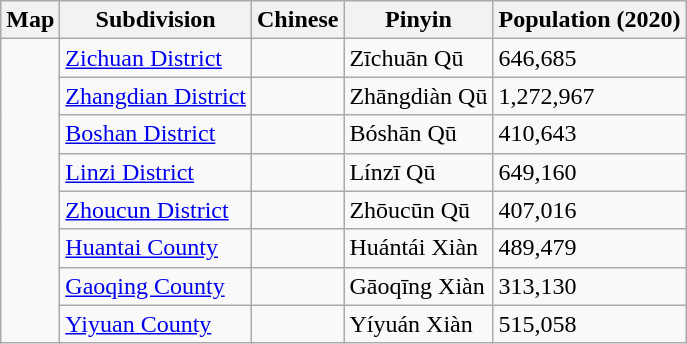<table class="wikitable" style="font-size:100%;">
<tr>
<th>Map</th>
<th>Subdivision</th>
<th>Chinese</th>
<th>Pinyin</th>
<th>Population (2020)</th>
</tr>
<tr>
<td rowspan="8"><div><br> 









</div></td>
<td><a href='#'>Zichuan District</a></td>
<td></td>
<td>Zīchuān Qū</td>
<td>646,685</td>
</tr>
<tr>
<td><a href='#'>Zhangdian District</a></td>
<td></td>
<td>Zhāngdiàn Qū</td>
<td>1,272,967</td>
</tr>
<tr>
<td><a href='#'>Boshan District</a></td>
<td></td>
<td>Bóshān Qū</td>
<td>410,643</td>
</tr>
<tr>
<td><a href='#'>Linzi District</a></td>
<td></td>
<td>Línzī Qū</td>
<td>649,160</td>
</tr>
<tr>
<td><a href='#'>Zhoucun District</a></td>
<td></td>
<td>Zhōucūn Qū</td>
<td>407,016</td>
</tr>
<tr>
<td><a href='#'>Huantai County</a></td>
<td></td>
<td>Huántái Xiàn</td>
<td>489,479</td>
</tr>
<tr>
<td><a href='#'>Gaoqing County</a></td>
<td></td>
<td>Gāoqīng Xiàn</td>
<td>313,130</td>
</tr>
<tr>
<td><a href='#'>Yiyuan County</a></td>
<td></td>
<td>Yíyuán Xiàn</td>
<td>515,058</td>
</tr>
</table>
